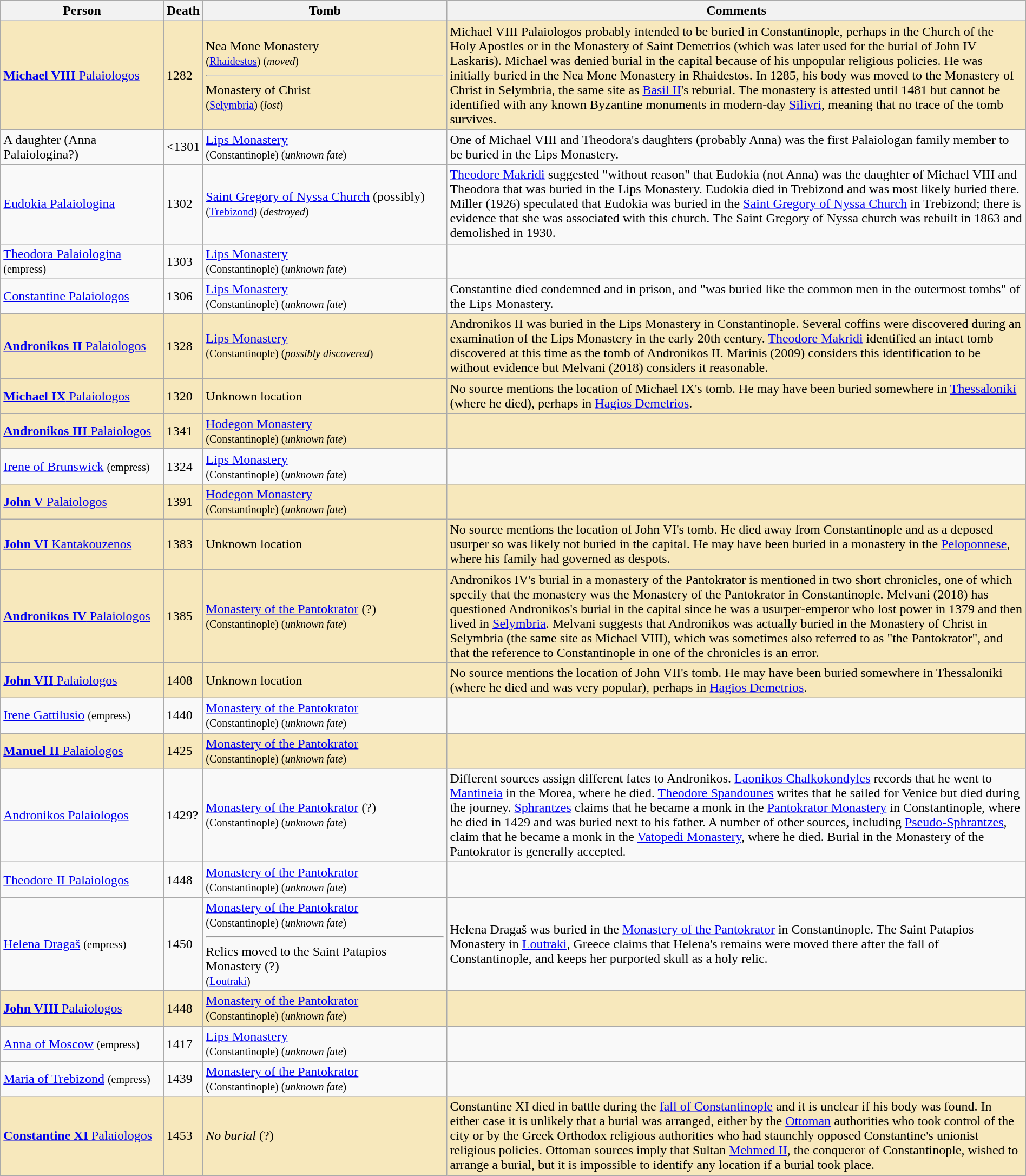<table class="wikitable plainrowheaders" style="width:100%;">
<tr>
<th scope="col" width="16%">Person</th>
<th scope="col" width="3%">Death</th>
<th scope="col" width="24%">Tomb</th>
<th scope="col" width="57%">Comments</th>
</tr>
<tr style="background:#f7e8bc;">
<td><a href='#'><strong>Michael VIII</strong> Palaiologos</a></td>
<td>1282</td>
<td>Nea Mone Monastery<br><small>(<a href='#'>Rhaidestos</a>) (<em>moved</em>)</small><hr>Monastery of Christ<br><small>(<a href='#'>Selymbria</a>) (<em>lost</em>)</small></td>
<td>Michael VIII Palaiologos probably intended to be buried in Constantinople, perhaps in the Church of the Holy Apostles or in the Monastery of Saint Demetrios (which was later used for the burial of John IV Laskaris). Michael was denied burial in the capital because of his unpopular religious policies. He was initially buried in the Nea Mone Monastery in Rhaidestos. In 1285, his body was moved to the Monastery of Christ in Selymbria, the same site as <a href='#'>Basil II</a>'s reburial. The monastery is attested until 1481 but cannot be identified with any known Byzantine monuments in modern-day <a href='#'>Silivri</a>, meaning that no trace of the tomb survives.</td>
</tr>
<tr>
<td>A daughter (Anna Palaiologina?)</td>
<td><1301</td>
<td><a href='#'>Lips Monastery</a><br><small>(Constantinople) (<em>unknown fate</em>)</small></td>
<td>One of Michael VIII and Theodora's daughters (probably Anna) was the first Palaiologan family member to be buried in the Lips Monastery.</td>
</tr>
<tr>
<td><a href='#'>Eudokia Palaiologina</a></td>
<td>1302</td>
<td><a href='#'>Saint Gregory of Nyssa Church</a> (possibly)<br><small>(<a href='#'>Trebizond</a>) (<em>destroyed</em>)</small></td>
<td><a href='#'>Theodore Makridi</a> suggested "without reason" that Eudokia (not Anna) was the daughter of Michael VIII and Theodora that was buried in the Lips Monastery. Eudokia died in Trebizond and was most likely buried there. Miller (1926) speculated that Eudokia was buried in the <a href='#'>Saint Gregory of Nyssa Church</a> in Trebizond; there is evidence that she was associated with this church. The Saint Gregory of Nyssa church was rebuilt in 1863 and demolished in 1930.</td>
</tr>
<tr>
<td><a href='#'>Theodora Palaiologina</a> <small>(empress)</small></td>
<td>1303</td>
<td><a href='#'>Lips Monastery</a><br><small>(Constantinople) (<em>unknown fate</em>)</small></td>
<td></td>
</tr>
<tr>
<td><a href='#'>Constantine Palaiologos</a></td>
<td>1306</td>
<td><a href='#'>Lips Monastery</a><br><small>(Constantinople) (<em>unknown fate</em>)</small></td>
<td>Constantine died condemned and in prison, and "was buried like the common men in the outermost tombs" of the Lips Monastery.</td>
</tr>
<tr style="background:#f7e8bc;">
<td><a href='#'><strong>Andronikos II</strong> Palaiologos</a></td>
<td>1328</td>
<td><a href='#'>Lips Monastery</a><br><small>(Constantinople) (<em>possibly discovered</em>)</small></td>
<td>Andronikos II was buried in the Lips Monastery in Constantinople. Several coffins were discovered during an examination of the Lips Monastery in the early 20th century. <a href='#'>Theodore Makridi</a> identified an intact tomb discovered at this time as the tomb of Andronikos II. Marinis (2009) considers this identification to be without evidence but Melvani (2018) considers it reasonable.</td>
</tr>
<tr style="background:#f7e8bc;">
<td><a href='#'><strong>Michael IX</strong> Palaiologos</a></td>
<td>1320</td>
<td>Unknown location</td>
<td>No source mentions the location of Michael IX's tomb. He may have been buried somewhere in <a href='#'>Thessaloniki</a> (where he died), perhaps in <a href='#'>Hagios Demetrios</a>.</td>
</tr>
<tr style="background:#f7e8bc;">
<td><a href='#'><strong>Andronikos III</strong> Palaiologos</a></td>
<td>1341</td>
<td><a href='#'>Hodegon Monastery</a><br><small>(Constantinople) (<em>unknown fate</em>)</small></td>
<td></td>
</tr>
<tr>
<td><a href='#'>Irene of Brunswick</a> <small>(empress)</small></td>
<td>1324</td>
<td><a href='#'>Lips Monastery</a><br><small>(Constantinople) (<em>unknown fate</em>)</small></td>
<td></td>
</tr>
<tr style="background:#f7e8bc;">
<td><a href='#'><strong>John V</strong> Palaiologos</a></td>
<td>1391</td>
<td><a href='#'>Hodegon Monastery</a><br><small>(Constantinople) (<em>unknown fate</em>)</small></td>
<td></td>
</tr>
<tr style="background:#f7e8bc;">
<td><a href='#'><strong>John VI</strong> Kantakouzenos</a></td>
<td>1383</td>
<td>Unknown location</td>
<td>No source mentions the location of John VI's tomb. He died away from Constantinople and as a deposed usurper so was likely not buried in the capital. He may have been buried in a monastery in the <a href='#'>Peloponnese</a>, where his family had governed as despots.</td>
</tr>
<tr style="background:#f7e8bc;">
<td><a href='#'><strong>Andronikos IV</strong> Palaiologos</a></td>
<td>1385</td>
<td><a href='#'>Monastery of the Pantokrator</a> (?)<br><small>(Constantinople) (<em>unknown fate</em>)</small></td>
<td>Andronikos IV's burial in a monastery of the Pantokrator is mentioned in two short chronicles, one of which specify that the monastery was the Monastery of the Pantokrator in Constantinople. Melvani (2018) has questioned Andronikos's burial in the capital since he was a usurper-emperor who lost power in 1379 and then lived in <a href='#'>Selymbria</a>. Melvani suggests that Andronikos was actually buried in the Monastery of Christ in Selymbria (the same site as Michael VIII), which was sometimes also referred to as "the Pantokrator", and that the reference to Constantinople in one of the chronicles is an error.</td>
</tr>
<tr style="background:#f7e8bc;">
<td><a href='#'><strong>John VII</strong> Palaiologos</a></td>
<td>1408</td>
<td>Unknown location</td>
<td>No source mentions the location of John VII's tomb. He may have been buried somewhere in Thessaloniki (where he died and was very popular), perhaps in <a href='#'>Hagios Demetrios</a>.</td>
</tr>
<tr>
<td><a href='#'>Irene Gattilusio</a> <small>(empress)</small></td>
<td>1440</td>
<td><a href='#'>Monastery of the Pantokrator</a><br><small>(Constantinople) (<em>unknown fate</em>)</small></td>
<td></td>
</tr>
<tr style="background:#f7e8bc;">
<td><a href='#'><strong>Manuel II</strong> Palaiologos</a></td>
<td>1425</td>
<td><a href='#'>Monastery of the Pantokrator</a><br><small>(Constantinople) (<em>unknown fate</em>)</small></td>
<td></td>
</tr>
<tr>
<td><a href='#'>Andronikos Palaiologos</a></td>
<td>1429?</td>
<td><a href='#'>Monastery of the Pantokrator</a> (?)<br><small>(Constantinople) (<em>unknown fate</em>)</small></td>
<td>Different sources assign different fates to Andronikos. <a href='#'>Laonikos Chalkokondyles</a> records that he went to <a href='#'>Mantineia</a> in the Morea, where he died. <a href='#'>Theodore Spandounes</a> writes that he sailed for Venice but died during the journey. <a href='#'>Sphrantzes</a> claims that he became a monk in the <a href='#'>Pantokrator Monastery</a> in Constantinople, where he died in 1429 and was buried next to his father. A number of other sources, including <a href='#'>Pseudo-Sphrantzes</a>, claim that he became a monk in the <a href='#'>Vatopedi Monastery</a>, where he died. Burial in the Monastery of the Pantokrator is generally accepted.</td>
</tr>
<tr>
<td><a href='#'>Theodore II Palaiologos</a></td>
<td>1448</td>
<td><a href='#'>Monastery of the Pantokrator</a><br><small>(Constantinople) (<em>unknown fate</em>)</small></td>
<td></td>
</tr>
<tr>
<td><a href='#'>Helena Dragaš</a> <small>(empress)</small></td>
<td>1450</td>
<td><a href='#'>Monastery of the Pantokrator</a> <br><small>(Constantinople) (<em>unknown fate</em>)</small><hr>Relics moved to the Saint Patapios Monastery (?)<br><small>(<a href='#'>Loutraki</a>)</small></td>
<td>Helena Dragaš was buried in the <a href='#'>Monastery of the Pantokrator</a> in Constantinople. The Saint Patapios Monastery in <a href='#'>Loutraki</a>, Greece claims that Helena's remains were moved there after the fall of Constantinople, and keeps her purported skull as a holy relic.</td>
</tr>
<tr style="background:#f7e8bc;">
<td><a href='#'><strong>John VIII</strong> Palaiologos</a></td>
<td>1448</td>
<td><a href='#'>Monastery of the Pantokrator</a><br><small>(Constantinople) (<em>unknown fate</em>)</small></td>
<td></td>
</tr>
<tr>
<td><a href='#'>Anna of Moscow</a> <small>(empress)</small></td>
<td>1417</td>
<td><a href='#'>Lips Monastery</a><br><small>(Constantinople) (<em>unknown fate</em>)</small></td>
<td></td>
</tr>
<tr>
<td><a href='#'>Maria of Trebizond</a> <small>(empress)</small></td>
<td>1439</td>
<td><a href='#'>Monastery of the Pantokrator</a><br><small>(Constantinople) (<em>unknown fate</em>)</small></td>
<td></td>
</tr>
<tr style="background:#f7e8bc;">
<td><a href='#'><strong>Constantine XI</strong> Palaiologos</a></td>
<td>1453</td>
<td><em>No burial</em> (?)</td>
<td>Constantine XI died in battle during the <a href='#'>fall of Constantinople</a> and it is unclear if his body was found. In either case it is unlikely that a burial was arranged, either by the <a href='#'>Ottoman</a> authorities who took control of the city or by the Greek Orthodox religious authorities who had staunchly opposed Constantine's unionist religious policies. Ottoman sources imply that Sultan <a href='#'>Mehmed II</a>, the conqueror of Constantinople, wished to arrange a burial, but it is impossible to identify any location if a burial took place.</td>
</tr>
</table>
